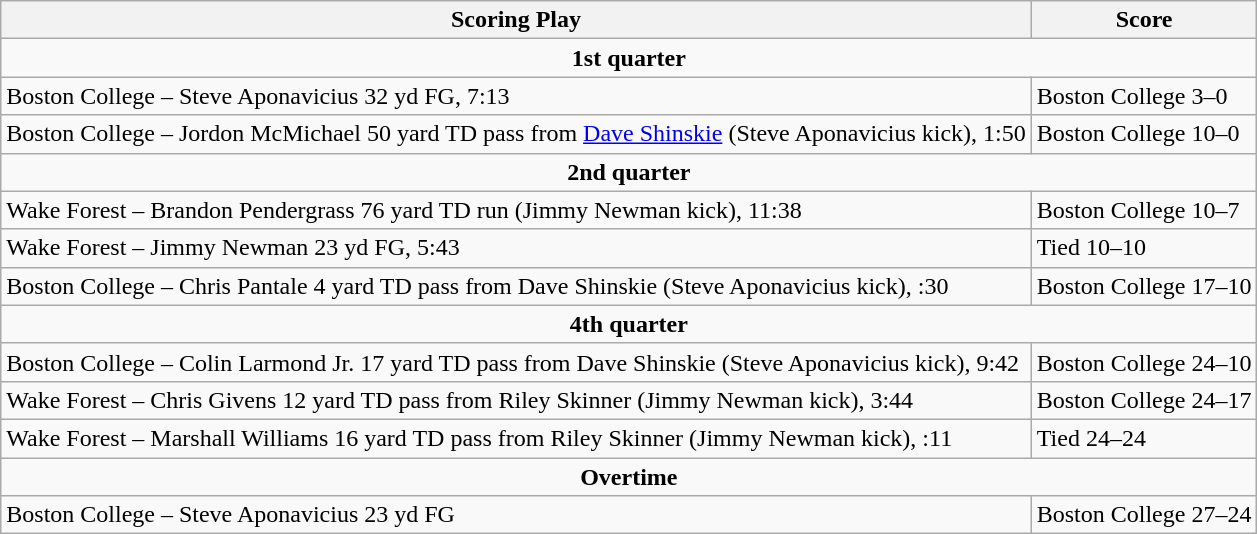<table class="wikitable">
<tr>
<th>Scoring Play</th>
<th>Score</th>
</tr>
<tr>
<td colspan="4" align="center"><strong>1st quarter</strong></td>
</tr>
<tr>
<td>Boston College – Steve Aponavicius 32 yd FG, 7:13</td>
<td>Boston College 3–0</td>
</tr>
<tr>
<td>Boston College – Jordon McMichael 50 yard TD pass from <a href='#'>Dave Shinskie</a> (Steve Aponavicius kick), 1:50</td>
<td>Boston College 10–0</td>
</tr>
<tr>
<td colspan="4" align="center"><strong>2nd quarter</strong></td>
</tr>
<tr>
<td>Wake Forest – Brandon Pendergrass 76 yard TD run (Jimmy Newman kick), 11:38</td>
<td>Boston College 10–7</td>
</tr>
<tr>
<td>Wake Forest – Jimmy Newman 23 yd FG, 5:43</td>
<td>Tied 10–10</td>
</tr>
<tr>
<td>Boston College – Chris Pantale 4 yard TD pass from Dave Shinskie (Steve Aponavicius kick), :30</td>
<td>Boston College 17–10</td>
</tr>
<tr>
<td colspan="6" align="center"><strong>4th quarter</strong></td>
</tr>
<tr>
<td>Boston College – Colin Larmond Jr. 17 yard TD pass from Dave Shinskie (Steve Aponavicius kick), 9:42</td>
<td>Boston College 24–10</td>
</tr>
<tr>
<td>Wake Forest – Chris Givens 12 yard TD pass from Riley Skinner (Jimmy Newman kick), 3:44</td>
<td>Boston College 24–17</td>
</tr>
<tr>
<td>Wake Forest – Marshall Williams 16 yard TD pass from Riley Skinner (Jimmy Newman kick), :11</td>
<td>Tied 24–24</td>
</tr>
<tr>
<td colspan="6" align="center"><strong>Overtime</strong></td>
</tr>
<tr>
<td>Boston College – Steve Aponavicius 23 yd FG</td>
<td>Boston College 27–24</td>
</tr>
</table>
